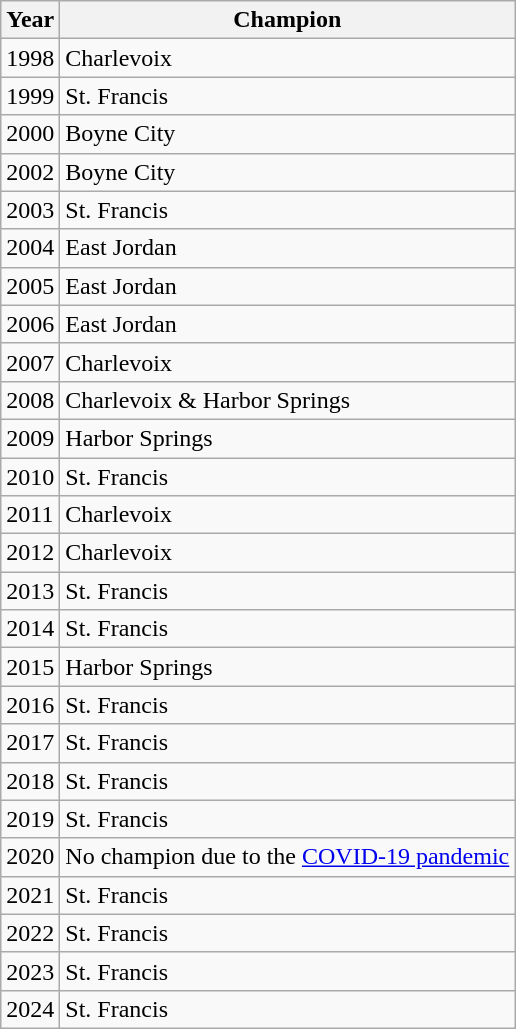<table class=wikitable>
<tr>
<th>Year</th>
<th>Champion</th>
</tr>
<tr>
<td>1998</td>
<td>Charlevoix</td>
</tr>
<tr>
<td>1999</td>
<td>St. Francis</td>
</tr>
<tr>
<td>2000</td>
<td>Boyne City</td>
</tr>
<tr>
<td>2002</td>
<td>Boyne City</td>
</tr>
<tr>
<td>2003</td>
<td>St. Francis</td>
</tr>
<tr>
<td>2004</td>
<td>East Jordan</td>
</tr>
<tr>
<td>2005</td>
<td>East Jordan</td>
</tr>
<tr>
<td>2006</td>
<td>East Jordan</td>
</tr>
<tr>
<td>2007</td>
<td>Charlevoix</td>
</tr>
<tr>
<td>2008</td>
<td>Charlevoix & Harbor Springs</td>
</tr>
<tr>
<td>2009</td>
<td>Harbor Springs</td>
</tr>
<tr>
<td>2010</td>
<td>St. Francis</td>
</tr>
<tr>
<td>2011</td>
<td>Charlevoix</td>
</tr>
<tr>
<td>2012</td>
<td>Charlevoix</td>
</tr>
<tr>
<td>2013</td>
<td>St. Francis</td>
</tr>
<tr>
<td>2014</td>
<td>St. Francis</td>
</tr>
<tr>
<td>2015</td>
<td>Harbor Springs</td>
</tr>
<tr>
<td>2016</td>
<td>St. Francis</td>
</tr>
<tr>
<td>2017</td>
<td>St. Francis</td>
</tr>
<tr>
<td>2018</td>
<td>St. Francis</td>
</tr>
<tr>
<td>2019</td>
<td>St. Francis</td>
</tr>
<tr>
<td>2020</td>
<td>No champion due to the <a href='#'>COVID-19 pandemic</a></td>
</tr>
<tr>
<td>2021</td>
<td>St. Francis</td>
</tr>
<tr>
<td>2022</td>
<td>St. Francis</td>
</tr>
<tr>
<td>2023</td>
<td>St. Francis</td>
</tr>
<tr>
<td>2024</td>
<td>St. Francis</td>
</tr>
</table>
